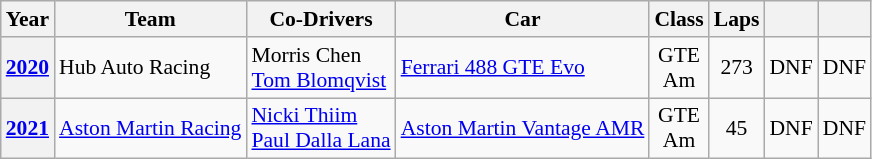<table class="wikitable" style="text-align:center; font-size:90%">
<tr>
<th>Year</th>
<th>Team</th>
<th>Co-Drivers</th>
<th>Car</th>
<th>Class</th>
<th>Laps</th>
<th></th>
<th></th>
</tr>
<tr>
<th><a href='#'>2020</a></th>
<td align="left"> Hub Auto Racing</td>
<td align="left"> Morris Chen<br> <a href='#'>Tom Blomqvist</a></td>
<td align="left"><a href='#'>Ferrari 488 GTE Evo</a></td>
<td>GTE<br>Am</td>
<td>273</td>
<td>DNF</td>
<td>DNF</td>
</tr>
<tr>
<th><a href='#'>2021</a></th>
<td align="left"> <a href='#'>Aston Martin Racing</a></td>
<td align="left"> <a href='#'>Nicki Thiim</a><br> <a href='#'>Paul Dalla Lana</a></td>
<td align="left"><a href='#'>Aston Martin Vantage AMR</a></td>
<td>GTE<br>Am</td>
<td>45</td>
<td>DNF</td>
<td>DNF</td>
</tr>
</table>
